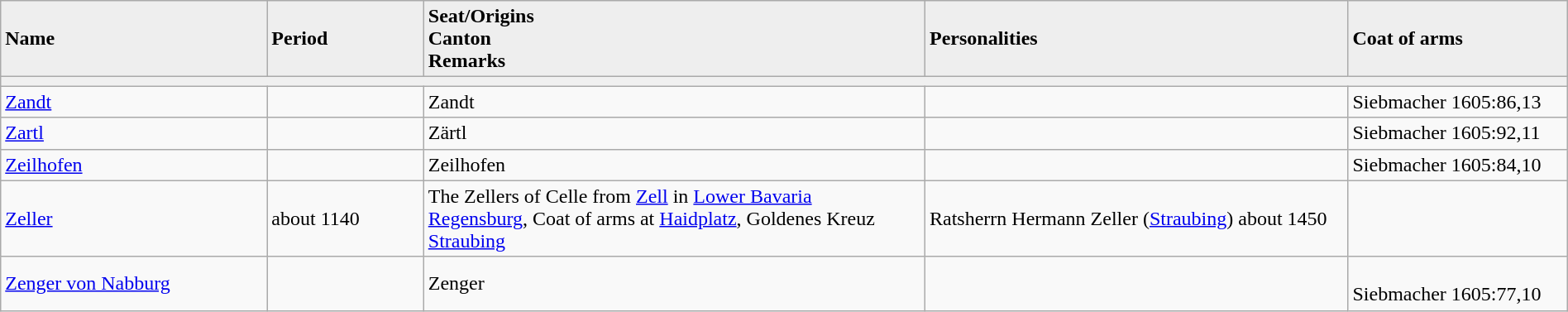<table class="wikitable" width="100%">
<tr>
<td style="background:#EEEEEE;" ! width="17%"><strong>Name</strong></td>
<td style="background:#EEEEEE;" ! width="10%"><strong>Period</strong></td>
<td style="background:#EEEEEE;" ! width="32%"><strong>Seat/Origins <br> Canton <br> Remarks</strong></td>
<td style="background:#EEEEEE;" ! width="27%"><strong>Personalities</strong></td>
<td style="background:#EEEEEE;" ! width="14%"><strong>Coat of arms</strong></td>
</tr>
<tr>
<td colspan="5" align="left" style="background:#f0f0f0;"></td>
</tr>
<tr>
<td><a href='#'>Zandt</a></td>
<td></td>
<td>Zandt</td>
<td></td>
<td>Siebmacher 1605:86,13</td>
</tr>
<tr>
<td><a href='#'>Zartl</a></td>
<td></td>
<td>Zärtl</td>
<td></td>
<td>Siebmacher 1605:92,11</td>
</tr>
<tr>
<td><a href='#'>Zeilhofen</a></td>
<td></td>
<td>Zeilhofen</td>
<td></td>
<td>Siebmacher 1605:84,10</td>
</tr>
<tr>
<td><a href='#'>Zeller</a></td>
<td>about 1140</td>
<td>The Zellers of Celle from <a href='#'>Zell</a> in <a href='#'>Lower Bavaria</a><br><a href='#'>Regensburg</a>, Coat of arms at <a href='#'>Haidplatz</a>, Goldenes Kreuz <br> <a href='#'>Straubing</a></td>
<td>Ratsherrn Hermann Zeller (<a href='#'>Straubing</a>) about 1450</td>
<td></td>
</tr>
<tr>
<td><a href='#'>Zenger von Nabburg</a></td>
<td></td>
<td>Zenger</td>
<td></td>
<td> <br> Siebmacher 1605:77,10</td>
</tr>
</table>
